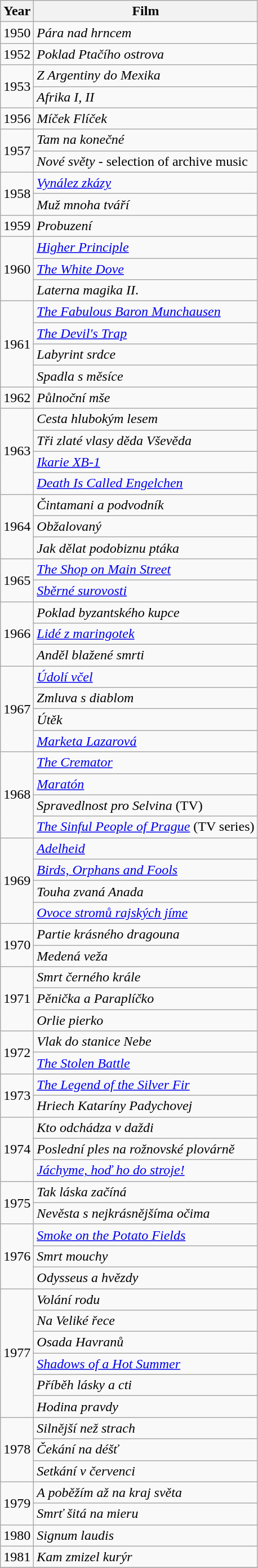<table class="wikitable sortable">
<tr>
<th>Year</th>
<th>Film</th>
</tr>
<tr>
<td style="text-align:center;">1950</td>
<td><em>Pára nad hrncem</em></td>
</tr>
<tr>
<td style="text-align:center;">1952</td>
<td><em>Poklad Ptačího ostrova</em></td>
</tr>
<tr>
<td rowspan="2" style="text-align:center;">1953</td>
<td><em>Z Argentiny do Mexika</em></td>
</tr>
<tr>
<td><em>Afrika I, II</em></td>
</tr>
<tr>
<td style="text-align:center;">1956</td>
<td><em>Míček Flíček</em></td>
</tr>
<tr>
<td rowspan="2" style="text-align:center;">1957</td>
<td><em>Tam na konečné</em></td>
</tr>
<tr>
<td><em>Nové světy</em> - selection of archive music</td>
</tr>
<tr>
<td rowspan="2" style="text-align:center;">1958</td>
<td><em><a href='#'>Vynález zkázy</a></em></td>
</tr>
<tr>
<td><em>Muž mnoha tváří</em></td>
</tr>
<tr>
<td style="text-align:center;">1959</td>
<td><em>Probuzení</em></td>
</tr>
<tr>
<td rowspan="3" style="text-align:center;">1960</td>
<td><em><a href='#'>Higher Principle</a></em></td>
</tr>
<tr>
<td><em><a href='#'>The White Dove</a></em></td>
</tr>
<tr>
<td><em>Laterna magika II</em>.</td>
</tr>
<tr>
<td rowspan="4" style="text-align:center;">1961</td>
<td><em><a href='#'>The Fabulous Baron Munchausen</a></em></td>
</tr>
<tr>
<td><em><a href='#'>The Devil's Trap</a></em></td>
</tr>
<tr>
<td><em>Labyrint srdce</em></td>
</tr>
<tr>
<td><em>Spadla s měsíce</em></td>
</tr>
<tr>
<td style="text-align:center;">1962</td>
<td><em>Půlnoční mše</em></td>
</tr>
<tr>
<td rowspan="4" style="text-align:center;">1963</td>
<td><em>Cesta hlubokým lesem</em></td>
</tr>
<tr>
<td><em>Tři zlaté vlasy děda Vševěda</em></td>
</tr>
<tr>
<td><em><a href='#'>Ikarie XB-1</a></em></td>
</tr>
<tr>
<td><em><a href='#'>Death Is Called Engelchen</a></em></td>
</tr>
<tr>
<td rowspan="3" style="text-align:center;">1964</td>
<td><em>Čintamani a podvodník</em></td>
</tr>
<tr>
<td><em>Obžalovaný</em></td>
</tr>
<tr>
<td><em>Jak dělat podobiznu ptáka</em></td>
</tr>
<tr>
<td rowspan="2" style="text-align:center;">1965</td>
<td><em><a href='#'>The Shop on Main Street</a></em></td>
</tr>
<tr>
<td><em><a href='#'>Sběrné surovosti</a></em></td>
</tr>
<tr>
<td rowspan="3" style="text-align:center;">1966</td>
<td><em>Poklad byzantského kupce</em></td>
</tr>
<tr>
<td><em><a href='#'>Lidé z maringotek</a></em></td>
</tr>
<tr>
<td><em>Anděl blažené smrti</em></td>
</tr>
<tr>
<td rowspan="4" style="text-align:center;">1967</td>
<td><em><a href='#'>Údolí včel</a></em></td>
</tr>
<tr>
<td><em>Zmluva s diablom</em></td>
</tr>
<tr>
<td><em>Útěk</em></td>
</tr>
<tr>
<td><em><a href='#'>Marketa Lazarová</a></em></td>
</tr>
<tr>
<td rowspan="4" style="text-align:center;">1968</td>
<td><em><a href='#'>The Cremator</a></em></td>
</tr>
<tr>
<td><em><a href='#'>Maratón</a></em></td>
</tr>
<tr>
<td><em>Spravedlnost pro Selvina</em> (TV)</td>
</tr>
<tr>
<td><em><a href='#'>The Sinful People of Prague</a></em> (TV series)</td>
</tr>
<tr>
<td rowspan="4" style="text-align:center;">1969</td>
<td><em><a href='#'>Adelheid</a></em></td>
</tr>
<tr>
<td><em><a href='#'>Birds, Orphans and Fools</a></em></td>
</tr>
<tr>
<td><em>Touha zvaná Anada</em></td>
</tr>
<tr>
<td><em><a href='#'>Ovoce stromů rajských jíme</a></em></td>
</tr>
<tr>
<td rowspan="2" style="text-align:center;">1970</td>
<td><em>Partie krásného dragouna</em></td>
</tr>
<tr>
<td><em>Medená veža</em></td>
</tr>
<tr>
<td rowspan="3" style="text-align:center;">1971</td>
<td><em>Smrt černého krále</em></td>
</tr>
<tr>
<td><em>Pěnička a Paraplíčko</em></td>
</tr>
<tr>
<td><em>Orlie pierko</em></td>
</tr>
<tr>
<td rowspan="2" style="text-align:center;">1972</td>
<td><em>Vlak do stanice Nebe</em></td>
</tr>
<tr>
<td><em><a href='#'>The Stolen Battle</a></em></td>
</tr>
<tr>
<td rowspan="2" style="text-align:center;">1973</td>
<td><em><a href='#'>The Legend of the Silver Fir</a></em></td>
</tr>
<tr>
<td><em>Hriech Kataríny Padychovej</em></td>
</tr>
<tr>
<td rowspan="3" style="text-align:center;">1974</td>
<td><em>Kto odchádza v daždi</em></td>
</tr>
<tr>
<td><em>Poslední ples na rožnovské plovárně</em></td>
</tr>
<tr>
<td><em><a href='#'>Jáchyme, hoď ho do stroje!</a></em></td>
</tr>
<tr>
<td rowspan="2" style="text-align:center;">1975</td>
<td><em>Tak láska začíná</em></td>
</tr>
<tr>
<td><em>Nevěsta s nejkrásnějšíma očima</em></td>
</tr>
<tr>
<td rowspan="3" style="text-align:center;">1976</td>
<td><em><a href='#'>Smoke on the Potato Fields</a></em></td>
</tr>
<tr>
<td><em>Smrt mouchy</em></td>
</tr>
<tr>
<td><em>Odysseus a hvězdy</em></td>
</tr>
<tr>
<td rowspan="6" style="text-align:center;">1977</td>
<td><em>Volání rodu</em></td>
</tr>
<tr>
<td><em>Na Veliké řece</em></td>
</tr>
<tr>
<td><em>Osada Havranů</em></td>
</tr>
<tr>
<td><em><a href='#'>Shadows of a Hot Summer</a></em></td>
</tr>
<tr>
<td><em>Příběh lásky a cti</em></td>
</tr>
<tr>
<td><em>Hodina pravdy</em></td>
</tr>
<tr>
<td rowspan="3" style="text-align:center;">1978</td>
<td><em>Silnější než strach</em></td>
</tr>
<tr>
<td><em>Čekání na déšť</em></td>
</tr>
<tr>
<td><em>Setkání v červenci</em></td>
</tr>
<tr>
<td rowspan="2" style="text-align:center;">1979</td>
<td><em>A poběžím až na kraj světa</em></td>
</tr>
<tr>
<td><em>Smrť šitá na mieru</em></td>
</tr>
<tr>
<td style="text-align:center;">1980</td>
<td><em>Signum laudis</em></td>
</tr>
<tr>
<td style="text-align:center;">1981</td>
<td><em>Kam zmizel kurýr</em></td>
</tr>
<tr>
</tr>
</table>
